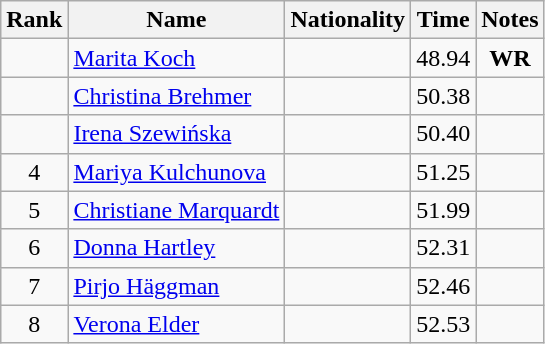<table class="wikitable sortable" style="text-align:center">
<tr>
<th>Rank</th>
<th>Name</th>
<th>Nationality</th>
<th>Time</th>
<th>Notes</th>
</tr>
<tr>
<td></td>
<td align=left><a href='#'>Marita Koch</a></td>
<td align=left></td>
<td>48.94</td>
<td><strong>WR</strong></td>
</tr>
<tr>
<td></td>
<td align=left><a href='#'>Christina Brehmer</a></td>
<td align=left></td>
<td>50.38</td>
<td></td>
</tr>
<tr>
<td></td>
<td align=left><a href='#'>Irena Szewińska</a></td>
<td align=left></td>
<td>50.40</td>
<td></td>
</tr>
<tr>
<td>4</td>
<td align=left><a href='#'>Mariya Kulchunova</a></td>
<td align=left></td>
<td>51.25</td>
<td></td>
</tr>
<tr>
<td>5</td>
<td align=left><a href='#'>Christiane Marquardt</a></td>
<td align=left></td>
<td>51.99</td>
<td></td>
</tr>
<tr>
<td>6</td>
<td align=left><a href='#'>Donna Hartley</a></td>
<td align=left></td>
<td>52.31</td>
<td></td>
</tr>
<tr>
<td>7</td>
<td align=left><a href='#'>Pirjo Häggman</a></td>
<td align=left></td>
<td>52.46</td>
<td></td>
</tr>
<tr>
<td>8</td>
<td align=left><a href='#'>Verona Elder</a></td>
<td align=left></td>
<td>52.53</td>
<td></td>
</tr>
</table>
